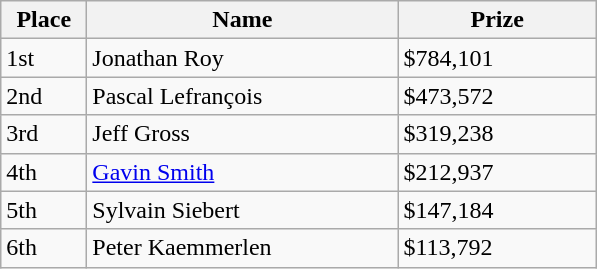<table class="wikitable">
<tr>
<th style="width:50px;">Place</th>
<th style="width:200px;">Name</th>
<th style="width:125px;">Prize</th>
</tr>
<tr>
<td>1st</td>
<td> Jonathan Roy</td>
<td>$784,101</td>
</tr>
<tr>
<td>2nd</td>
<td> Pascal Lefrançois</td>
<td>$473,572</td>
</tr>
<tr>
<td>3rd</td>
<td> Jeff Gross</td>
<td>$319,238</td>
</tr>
<tr>
<td>4th</td>
<td> <a href='#'>Gavin Smith</a></td>
<td>$212,937</td>
</tr>
<tr>
<td>5th</td>
<td> Sylvain Siebert</td>
<td>$147,184</td>
</tr>
<tr>
<td>6th</td>
<td> Peter Kaemmerlen</td>
<td>$113,792</td>
</tr>
</table>
